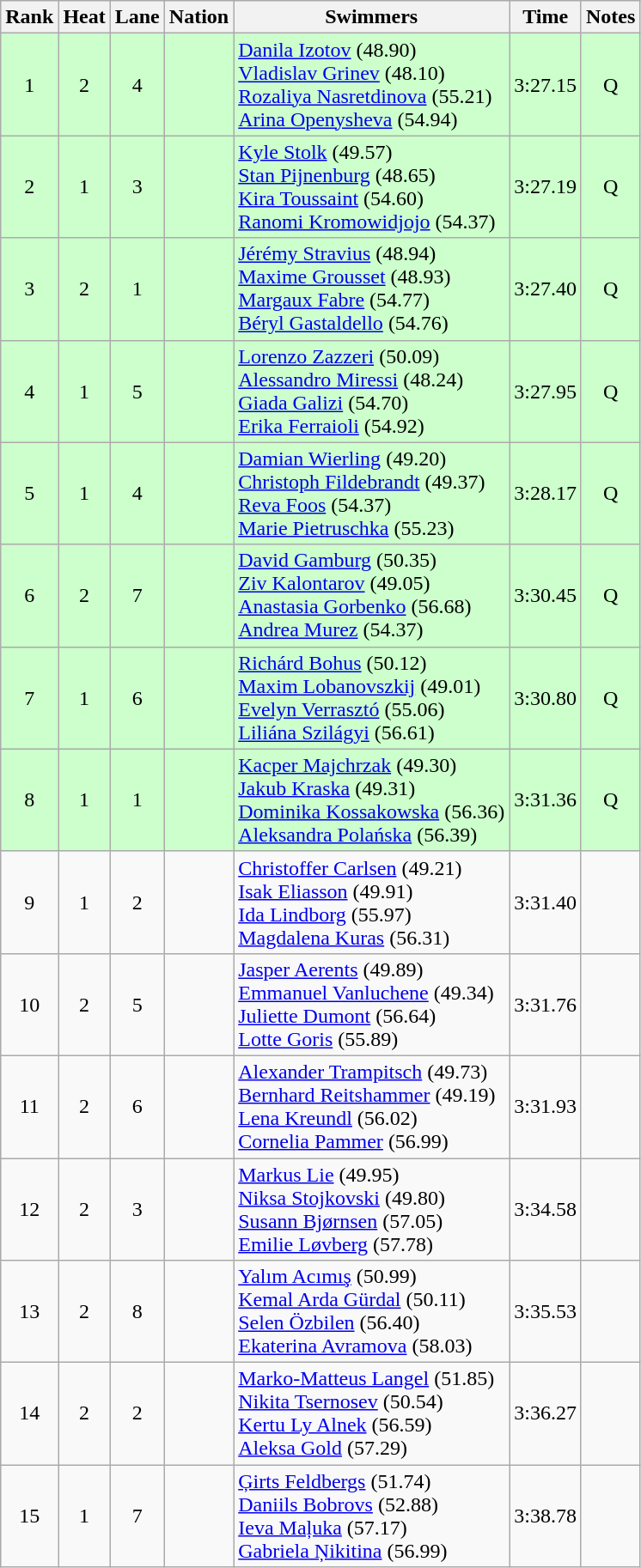<table class="wikitable sortable" style="text-align:center">
<tr>
<th>Rank</th>
<th>Heat</th>
<th>Lane</th>
<th>Nation</th>
<th>Swimmers</th>
<th>Time</th>
<th>Notes</th>
</tr>
<tr bgcolor=ccffcc>
<td>1</td>
<td>2</td>
<td>4</td>
<td align=left></td>
<td align=left><a href='#'>Danila Izotov</a> (48.90)<br><a href='#'>Vladislav Grinev</a> (48.10)<br><a href='#'>Rozaliya Nasretdinova</a> (55.21)<br><a href='#'>Arina Openysheva</a> (54.94)</td>
<td>3:27.15</td>
<td>Q</td>
</tr>
<tr bgcolor=ccffcc>
<td>2</td>
<td>1</td>
<td>3</td>
<td align=left></td>
<td align=left><a href='#'>Kyle Stolk</a> (49.57)<br><a href='#'>Stan Pijnenburg</a> (48.65)<br><a href='#'>Kira Toussaint</a> (54.60)<br><a href='#'>Ranomi Kromowidjojo</a> (54.37)</td>
<td>3:27.19</td>
<td>Q</td>
</tr>
<tr bgcolor=ccffcc>
<td>3</td>
<td>2</td>
<td>1</td>
<td align=left></td>
<td align=left><a href='#'>Jérémy Stravius</a> (48.94)<br><a href='#'>Maxime Grousset</a> (48.93)<br><a href='#'>Margaux Fabre</a> (54.77)<br><a href='#'>Béryl Gastaldello</a> (54.76)</td>
<td>3:27.40</td>
<td>Q</td>
</tr>
<tr bgcolor=ccffcc>
<td>4</td>
<td>1</td>
<td>5</td>
<td align=left></td>
<td align=left><a href='#'>Lorenzo Zazzeri</a> (50.09)<br><a href='#'>Alessandro Miressi</a> (48.24)<br><a href='#'>Giada Galizi</a> (54.70)<br><a href='#'>Erika Ferraioli</a> (54.92)</td>
<td>3:27.95</td>
<td>Q</td>
</tr>
<tr bgcolor=ccffcc>
<td>5</td>
<td>1</td>
<td>4</td>
<td align=left></td>
<td align=left><a href='#'>Damian Wierling</a> (49.20)<br><a href='#'>Christoph Fildebrandt</a> (49.37)<br><a href='#'>Reva Foos</a> (54.37)<br><a href='#'>Marie Pietruschka</a> (55.23)</td>
<td>3:28.17</td>
<td>Q</td>
</tr>
<tr bgcolor=ccffcc>
<td>6</td>
<td>2</td>
<td>7</td>
<td align=left></td>
<td align=left><a href='#'>David Gamburg</a> (50.35)<br><a href='#'>Ziv Kalontarov</a> (49.05)<br><a href='#'>Anastasia Gorbenko</a> (56.68)<br><a href='#'>Andrea Murez</a> (54.37)</td>
<td>3:30.45</td>
<td>Q</td>
</tr>
<tr bgcolor=ccffcc>
<td>7</td>
<td>1</td>
<td>6</td>
<td align=left></td>
<td align=left><a href='#'>Richárd Bohus</a> (50.12)<br><a href='#'>Maxim Lobanovszkij</a> (49.01)<br><a href='#'>Evelyn Verrasztó</a> (55.06)<br><a href='#'>Liliána Szilágyi</a> (56.61)</td>
<td>3:30.80</td>
<td>Q</td>
</tr>
<tr bgcolor=ccffcc>
<td>8</td>
<td>1</td>
<td>1</td>
<td align=left></td>
<td align=left><a href='#'>Kacper Majchrzak</a> (49.30)<br><a href='#'>Jakub Kraska</a> (49.31)<br><a href='#'>Dominika Kossakowska</a> (56.36)<br><a href='#'>Aleksandra Polańska</a> (56.39)</td>
<td>3:31.36</td>
<td>Q</td>
</tr>
<tr>
<td>9</td>
<td>1</td>
<td>2</td>
<td align=left></td>
<td align=left><a href='#'>Christoffer Carlsen</a> (49.21)<br><a href='#'>Isak Eliasson</a> (49.91)<br><a href='#'>Ida Lindborg</a> (55.97)<br><a href='#'>Magdalena Kuras</a> (56.31)</td>
<td>3:31.40</td>
<td></td>
</tr>
<tr>
<td>10</td>
<td>2</td>
<td>5</td>
<td align=left></td>
<td align=left><a href='#'>Jasper Aerents</a> (49.89)<br><a href='#'>Emmanuel Vanluchene</a> (49.34)<br><a href='#'>Juliette Dumont</a> (56.64)<br><a href='#'>Lotte Goris</a> (55.89)</td>
<td>3:31.76</td>
<td></td>
</tr>
<tr>
<td>11</td>
<td>2</td>
<td>6</td>
<td align=left></td>
<td align=left><a href='#'>Alexander Trampitsch</a> (49.73)<br><a href='#'>Bernhard Reitshammer</a> (49.19)<br><a href='#'>Lena Kreundl</a> (56.02)<br><a href='#'>Cornelia Pammer</a> (56.99)</td>
<td>3:31.93</td>
<td></td>
</tr>
<tr>
<td>12</td>
<td>2</td>
<td>3</td>
<td align=left></td>
<td align=left><a href='#'>Markus Lie</a> (49.95)<br><a href='#'>Niksa Stojkovski</a> (49.80)<br><a href='#'>Susann Bjørnsen</a> (57.05)<br><a href='#'>Emilie Løvberg</a> (57.78)</td>
<td>3:34.58</td>
<td></td>
</tr>
<tr>
<td>13</td>
<td>2</td>
<td>8</td>
<td align=left></td>
<td align=left><a href='#'>Yalım Acımış</a> (50.99)<br><a href='#'>Kemal Arda Gürdal</a> (50.11)<br><a href='#'>Selen Özbilen</a> (56.40)<br><a href='#'>Ekaterina Avramova</a> (58.03)</td>
<td>3:35.53</td>
<td></td>
</tr>
<tr>
<td>14</td>
<td>2</td>
<td>2</td>
<td align=left></td>
<td align=left><a href='#'>Marko-Matteus Langel</a> (51.85)<br><a href='#'>Nikita Tsernosev</a> (50.54)<br><a href='#'>Kertu Ly Alnek</a> (56.59)<br><a href='#'>Aleksa Gold</a> (57.29)</td>
<td>3:36.27</td>
<td></td>
</tr>
<tr>
<td>15</td>
<td>1</td>
<td>7</td>
<td align=left></td>
<td align=left><a href='#'>Ģirts Feldbergs</a> (51.74)<br><a href='#'>Daniils Bobrovs</a> (52.88)<br><a href='#'>Ieva Maļuka</a> (57.17)<br><a href='#'>Gabriela Ņikitina</a> (56.99)</td>
<td>3:38.78</td>
<td></td>
</tr>
</table>
